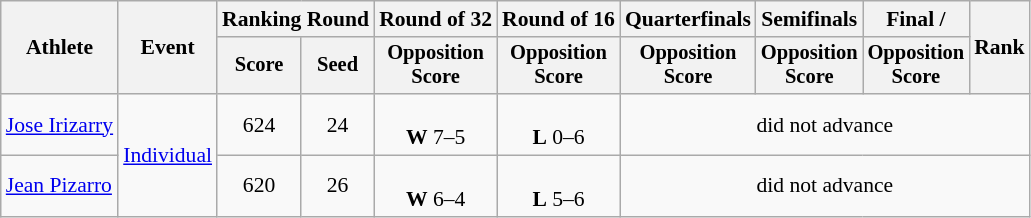<table class="wikitable" style="font-size:90%">
<tr>
<th rowspan="2">Athlete</th>
<th rowspan="2">Event</th>
<th colspan="2">Ranking Round</th>
<th>Round of 32</th>
<th>Round of 16</th>
<th>Quarterfinals</th>
<th>Semifinals</th>
<th>Final / </th>
<th rowspan="2">Rank</th>
</tr>
<tr style="font-size:95%">
<th>Score</th>
<th>Seed</th>
<th>Opposition<br>Score</th>
<th>Opposition<br>Score</th>
<th>Opposition<br>Score</th>
<th>Opposition<br>Score</th>
<th>Opposition<br>Score</th>
</tr>
<tr align=center>
<td align=left><a href='#'>Jose Irizarry</a></td>
<td align=left rowspan="2"><a href='#'>Individual</a></td>
<td>624</td>
<td>24</td>
<td><br><strong>W</strong> 7–5</td>
<td><br><strong>L</strong> 0–6</td>
<td colspan=4>did not advance</td>
</tr>
<tr align=center>
<td align=left><a href='#'>Jean Pizarro</a></td>
<td>620</td>
<td>26</td>
<td><br><strong>W</strong> 6–4</td>
<td><br><strong>L</strong> 5–6</td>
<td colspan=4>did not advance</td>
</tr>
</table>
